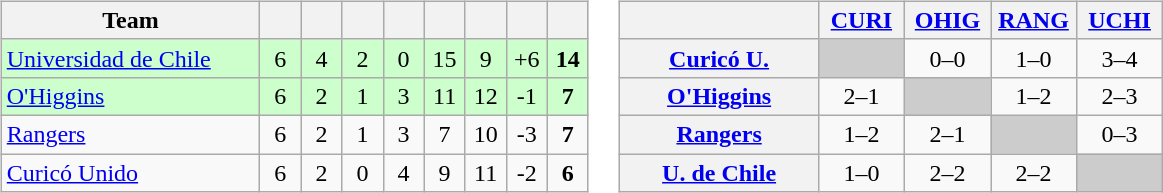<table>
<tr>
<td><br><table class="wikitable" style="text-align: center;">
<tr>
<th width=165>Team</th>
<th width=20></th>
<th width=20></th>
<th width=20></th>
<th width=20></th>
<th width=20></th>
<th width=20></th>
<th width=20></th>
<th width=20></th>
</tr>
<tr align=center bgcolor=CCFFCC>
<td align=left><a href='#'>Universidad de Chile</a></td>
<td>6</td>
<td>4</td>
<td>2</td>
<td>0</td>
<td>15</td>
<td>9</td>
<td>+6</td>
<td><strong>14</strong></td>
</tr>
<tr align=center bgcolor=CCFFCC>
<td align=left><a href='#'>O'Higgins</a></td>
<td>6</td>
<td>2</td>
<td>1</td>
<td>3</td>
<td>11</td>
<td>12</td>
<td>-1</td>
<td><strong>7</strong></td>
</tr>
<tr align=center>
<td align=left><a href='#'>Rangers</a></td>
<td>6</td>
<td>2</td>
<td>1</td>
<td>3</td>
<td>7</td>
<td>10</td>
<td>-3</td>
<td><strong>7</strong></td>
</tr>
<tr align=center>
<td align=left><a href='#'>Curicó Unido</a></td>
<td>6</td>
<td>2</td>
<td>0</td>
<td>4</td>
<td>9</td>
<td>11</td>
<td>-2</td>
<td><strong>6</strong></td>
</tr>
</table>
</td>
<td><br><table class="wikitable" style="text-align:center">
<tr>
<th width="125"> </th>
<th width="50"><a href='#'>CURI</a></th>
<th width="50"><a href='#'>OHIG</a></th>
<th width="50"><a href='#'>RANG</a></th>
<th width="50"><a href='#'>UCHI</a></th>
</tr>
<tr>
<th><a href='#'>Curicó U.</a></th>
<td bgcolor="#CCCCCC"></td>
<td>0–0</td>
<td>1–0</td>
<td>3–4</td>
</tr>
<tr>
<th><a href='#'>O'Higgins</a></th>
<td>2–1</td>
<td bgcolor="#CCCCCC"></td>
<td>1–2</td>
<td>2–3</td>
</tr>
<tr>
<th><a href='#'>Rangers</a></th>
<td>1–2</td>
<td>2–1</td>
<td bgcolor="#CCCCCC"></td>
<td>0–3</td>
</tr>
<tr>
<th><a href='#'>U. de Chile</a></th>
<td>1–0</td>
<td>2–2</td>
<td>2–2</td>
<td bgcolor="#CCCCCC"></td>
</tr>
</table>
</td>
</tr>
</table>
